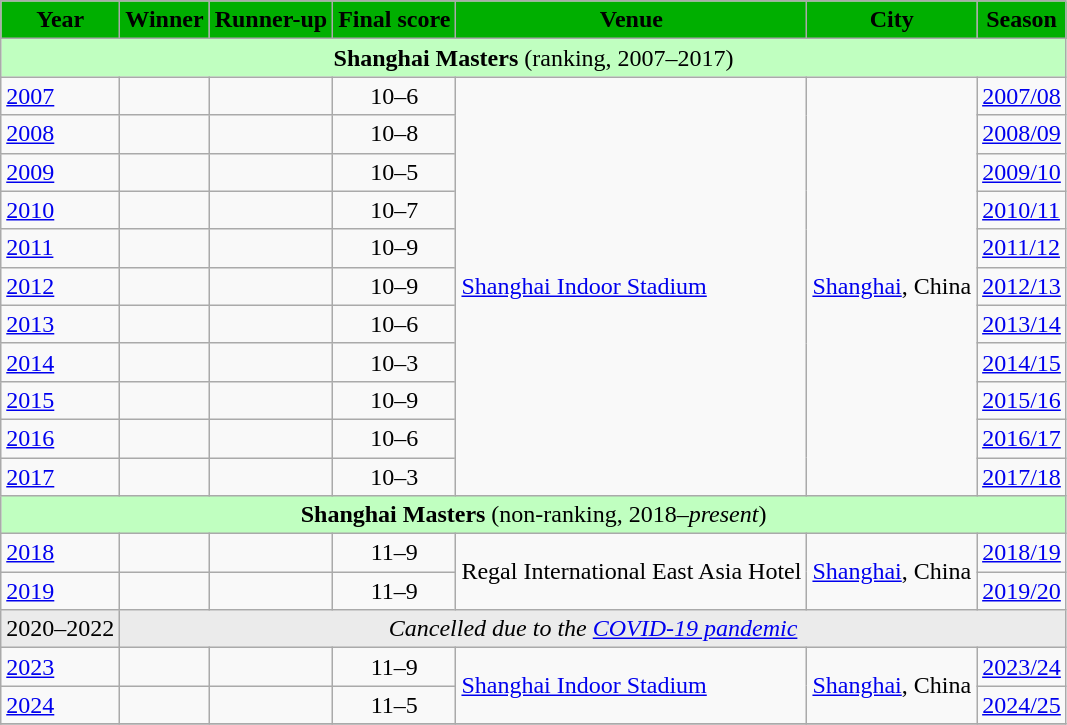<table class="wikitable">
<tr>
<th style="text-align: center; background-color: #00af00">Year</th>
<th style="text-align: center; background-color: #00af00">Winner</th>
<th style="text-align: center; background-color: #00af00">Runner-up</th>
<th style="text-align: center; background-color: #00af00">Final score</th>
<th style="text-align: center; background-color: #00af00">Venue</th>
<th style="text-align: center; background-color: #00af00">City</th>
<th style="text-align: center; background-color: #00af00">Season</th>
</tr>
<tr>
<td colspan=7 style="text-align:center; background:#c0ffc0;"><strong>Shanghai Masters</strong> (ranking, 2007–2017)</td>
</tr>
<tr>
<td><a href='#'>2007</a></td>
<td></td>
<td></td>
<td style="text-align: center">10–6</td>
<td rowspan=11><a href='#'>Shanghai Indoor Stadium</a></td>
<td rowspan=11><a href='#'>Shanghai</a>, China</td>
<td><a href='#'>2007/08</a></td>
</tr>
<tr>
<td><a href='#'>2008</a></td>
<td></td>
<td></td>
<td style="text-align: center">10–8</td>
<td><a href='#'>2008/09</a></td>
</tr>
<tr>
<td><a href='#'>2009</a></td>
<td></td>
<td></td>
<td style="text-align: center">10–5</td>
<td><a href='#'>2009/10</a></td>
</tr>
<tr>
<td><a href='#'>2010</a></td>
<td></td>
<td></td>
<td style="text-align: center">10–7</td>
<td><a href='#'>2010/11</a></td>
</tr>
<tr>
<td><a href='#'>2011</a></td>
<td></td>
<td></td>
<td style="text-align: center">10–9</td>
<td><a href='#'>2011/12</a></td>
</tr>
<tr>
<td><a href='#'>2012</a></td>
<td></td>
<td></td>
<td style="text-align: center">10–9</td>
<td><a href='#'>2012/13</a></td>
</tr>
<tr>
<td><a href='#'>2013</a></td>
<td></td>
<td></td>
<td style="text-align: center">10–6</td>
<td><a href='#'>2013/14</a></td>
</tr>
<tr>
<td><a href='#'>2014</a></td>
<td></td>
<td></td>
<td style="text-align: center">10–3</td>
<td><a href='#'>2014/15</a></td>
</tr>
<tr>
<td><a href='#'>2015</a></td>
<td></td>
<td></td>
<td style="text-align: center">10–9</td>
<td><a href='#'>2015/16</a></td>
</tr>
<tr>
<td><a href='#'>2016</a></td>
<td></td>
<td></td>
<td style="text-align: center">10–6</td>
<td><a href='#'>2016/17</a></td>
</tr>
<tr>
<td><a href='#'>2017</a></td>
<td></td>
<td></td>
<td style="text-align: center">10–3</td>
<td><a href='#'>2017/18</a></td>
</tr>
<tr>
<td colspan=7 style="text-align:center; background:#c0ffc0;"><strong>Shanghai Masters</strong> (non-ranking, 2018–<em>present</em>)</td>
</tr>
<tr>
<td><a href='#'>2018</a></td>
<td></td>
<td></td>
<td style="text-align: center">11–9</td>
<td rowspan=2>Regal International East Asia Hotel</td>
<td rowspan=2><a href='#'>Shanghai</a>, China</td>
<td><a href='#'>2018/19</a></td>
</tr>
<tr>
<td><a href='#'>2019</a></td>
<td></td>
<td></td>
<td style="text-align: center">11–9</td>
<td><a href='#'>2019/20</a></td>
</tr>
<tr style="background-color: #ebebeb">
<td>2020–2022</td>
<td colspan=6 style="text-align: center"><em>Cancelled due to the <a href='#'>COVID-19 pandemic</a></em></td>
</tr>
<tr>
<td><a href='#'>2023</a></td>
<td></td>
<td></td>
<td style="text-align: center">11–9</td>
<td rowspan="2"><a href='#'>Shanghai Indoor Stadium</a></td>
<td rowspan="2"><a href='#'>Shanghai</a>, China</td>
<td><a href='#'>2023/24</a></td>
</tr>
<tr>
<td><a href='#'>2024</a></td>
<td></td>
<td></td>
<td style="text-align: center">11–5</td>
<td><a href='#'>2024/25</a></td>
</tr>
<tr>
</tr>
</table>
